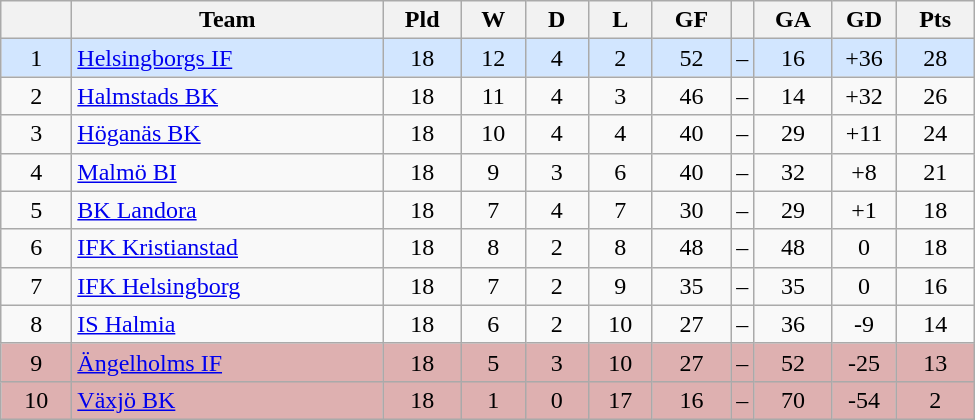<table class="wikitable" style="text-align: center;">
<tr>
<th style="width: 40px;"></th>
<th style="width: 200px;">Team</th>
<th style="width: 45px;">Pld</th>
<th style="width: 35px;">W</th>
<th style="width: 35px;">D</th>
<th style="width: 35px;">L</th>
<th style="width: 45px;">GF</th>
<th></th>
<th style="width: 45px;">GA</th>
<th style="width: 35px;">GD</th>
<th style="width: 45px;">Pts</th>
</tr>
<tr style="background: #d2e6ff">
<td>1</td>
<td style="text-align: left;"><a href='#'>Helsingborgs IF</a></td>
<td>18</td>
<td>12</td>
<td>4</td>
<td>2</td>
<td>52</td>
<td>–</td>
<td>16</td>
<td>+36</td>
<td>28</td>
</tr>
<tr>
<td>2</td>
<td style="text-align: left;"><a href='#'>Halmstads BK</a></td>
<td>18</td>
<td>11</td>
<td>4</td>
<td>3</td>
<td>46</td>
<td>–</td>
<td>14</td>
<td>+32</td>
<td>26</td>
</tr>
<tr>
<td>3</td>
<td style="text-align: left;"><a href='#'>Höganäs BK</a></td>
<td>18</td>
<td>10</td>
<td>4</td>
<td>4</td>
<td>40</td>
<td>–</td>
<td>29</td>
<td>+11</td>
<td>24</td>
</tr>
<tr>
<td>4</td>
<td style="text-align: left;"><a href='#'>Malmö BI</a></td>
<td>18</td>
<td>9</td>
<td>3</td>
<td>6</td>
<td>40</td>
<td>–</td>
<td>32</td>
<td>+8</td>
<td>21</td>
</tr>
<tr>
<td>5</td>
<td style="text-align: left;"><a href='#'>BK Landora</a></td>
<td>18</td>
<td>7</td>
<td>4</td>
<td>7</td>
<td>30</td>
<td>–</td>
<td>29</td>
<td>+1</td>
<td>18</td>
</tr>
<tr>
<td>6</td>
<td style="text-align: left;"><a href='#'>IFK Kristianstad</a></td>
<td>18</td>
<td>8</td>
<td>2</td>
<td>8</td>
<td>48</td>
<td>–</td>
<td>48</td>
<td>0</td>
<td>18</td>
</tr>
<tr>
<td>7</td>
<td style="text-align: left;"><a href='#'>IFK Helsingborg</a></td>
<td>18</td>
<td>7</td>
<td>2</td>
<td>9</td>
<td>35</td>
<td>–</td>
<td>35</td>
<td>0</td>
<td>16</td>
</tr>
<tr>
<td>8</td>
<td style="text-align: left;"><a href='#'>IS Halmia</a></td>
<td>18</td>
<td>6</td>
<td>2</td>
<td>10</td>
<td>27</td>
<td>–</td>
<td>36</td>
<td>-9</td>
<td>14</td>
</tr>
<tr style="background: #deb0b0">
<td>9</td>
<td style="text-align: left;"><a href='#'>Ängelholms IF</a></td>
<td>18</td>
<td>5</td>
<td>3</td>
<td>10</td>
<td>27</td>
<td>–</td>
<td>52</td>
<td>-25</td>
<td>13</td>
</tr>
<tr style="background: #deb0b0">
<td>10</td>
<td style="text-align: left;"><a href='#'>Växjö BK</a></td>
<td>18</td>
<td>1</td>
<td>0</td>
<td>17</td>
<td>16</td>
<td>–</td>
<td>70</td>
<td>-54</td>
<td>2</td>
</tr>
</table>
